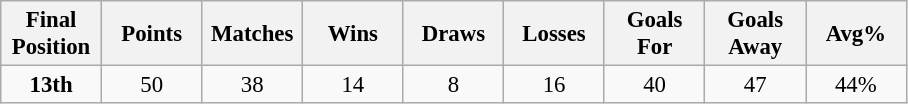<table class="wikitable" style="font-size: 95%; text-align: center;">
<tr>
<th width=60>Final Position</th>
<th width=60>Points</th>
<th width=60>Matches</th>
<th width=60>Wins</th>
<th width=60>Draws</th>
<th width=60>Losses</th>
<th width=60>Goals For</th>
<th width=60>Goals Away</th>
<th width=60>Avg%</th>
</tr>
<tr>
<td><strong>13th</strong></td>
<td>50</td>
<td>38</td>
<td>14</td>
<td>8</td>
<td>16</td>
<td>40</td>
<td>47</td>
<td>44%</td>
</tr>
</table>
